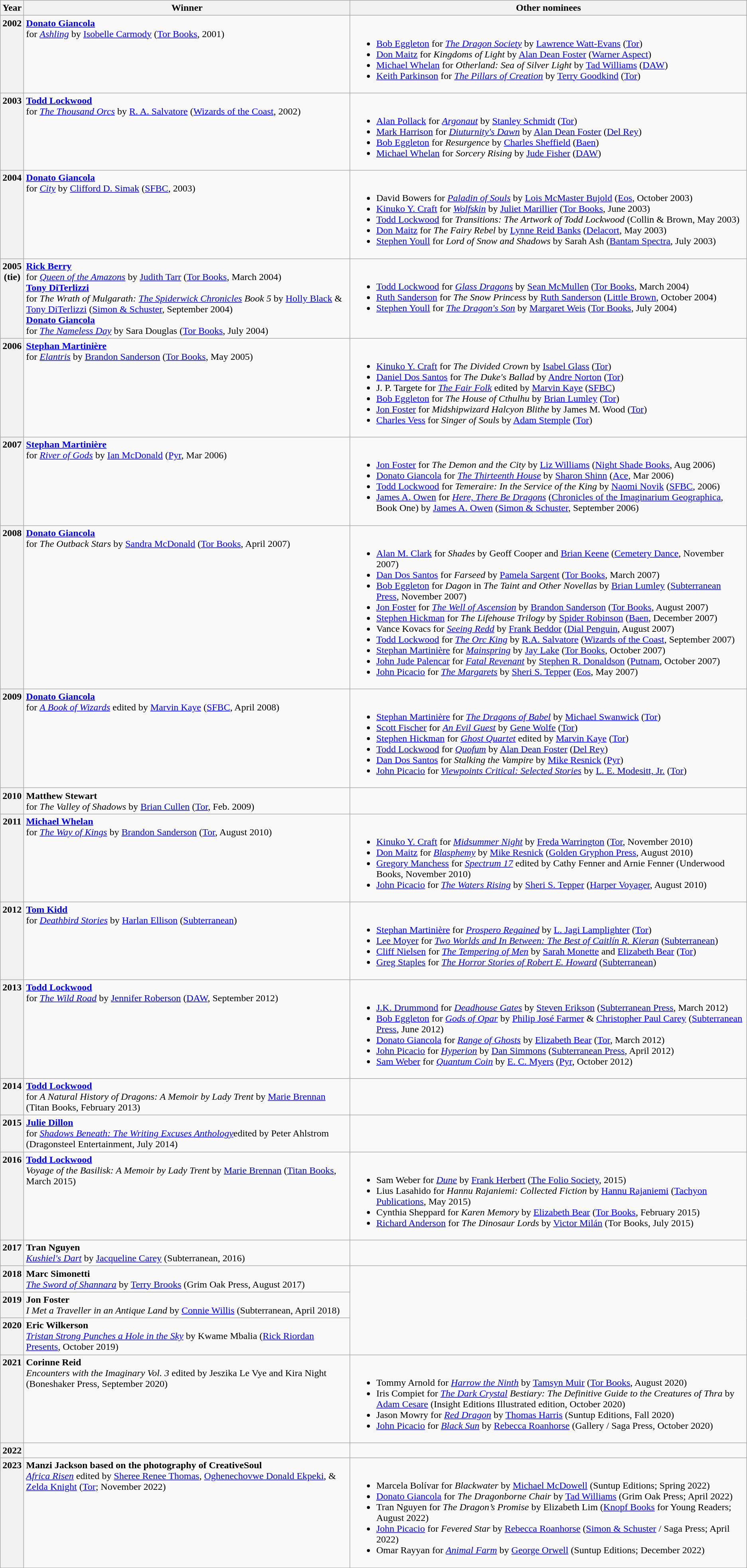<table class="wikitable">
<tr>
<th>Year</th>
<th>Winner</th>
<th>Other nominees</th>
</tr>
<tr style="vertical-align:top;">
<th>2002</th>
<td><strong><a href='#'>Donato Giancola</a></strong> <br> for <em><a href='#'>Ashling</a></em> by <a href='#'>Isobelle Carmody</a> (<a href='#'>Tor Books</a>, 2001)</td>
<td><br><ul><li><a href='#'>Bob Eggleton</a> for <em><a href='#'>The Dragon Society</a></em> by <a href='#'>Lawrence Watt-Evans</a> (<a href='#'>Tor</a>)</li><li><a href='#'>Don Maitz</a> for <em>Kingdoms of Light</em> by <a href='#'>Alan Dean Foster</a> (<a href='#'>Warner Aspect</a>)</li><li><a href='#'>Michael Whelan</a> for <em>Otherland: Sea of Silver Light</em> by <a href='#'>Tad Williams</a> (<a href='#'>DAW</a>)</li><li><a href='#'>Keith Parkinson</a> for <em><a href='#'>The Pillars of Creation</a></em> by <a href='#'>Terry Goodkind</a> (<a href='#'>Tor</a>)</li></ul></td>
</tr>
<tr style="vertical-align:top;">
<th>2003</th>
<td><strong><a href='#'>Todd Lockwood</a></strong> <br> for <em><a href='#'>The Thousand Orcs</a></em> by <a href='#'>R. A. Salvatore</a> (<a href='#'>Wizards of the Coast</a>, 2002)</td>
<td><br><ul><li><a href='#'>Alan Pollack</a> for <em><a href='#'>Argonaut</a></em> by <a href='#'>Stanley Schmidt</a> (<a href='#'>Tor</a>)</li><li><a href='#'>Mark Harrison</a> for <em><a href='#'>Diuturnity's Dawn</a></em> by <a href='#'>Alan Dean Foster</a> (<a href='#'>Del Rey</a>)</li><li><a href='#'>Bob Eggleton</a> for <em>Resurgence</em> by <a href='#'>Charles Sheffield</a> (<a href='#'>Baen</a>)</li><li><a href='#'>Michael Whelan</a> for <em>Sorcery Rising</em> by <a href='#'>Jude Fisher</a> (<a href='#'>DAW</a>)</li></ul></td>
</tr>
<tr style="vertical-align:top;">
<th>2004</th>
<td><strong><a href='#'>Donato Giancola</a></strong> <br> for <em><a href='#'>City</a></em> by <a href='#'>Clifford D. Simak</a> (<a href='#'>SFBC</a>, 2003)</td>
<td><br><ul><li>David Bowers for <em><a href='#'>Paladin of Souls</a></em> by <a href='#'>Lois McMaster Bujold</a> (<a href='#'>Eos</a>, October 2003)</li><li><a href='#'>Kinuko Y. Craft</a> for <em><a href='#'>Wolfskin</a></em> by <a href='#'>Juliet Marillier</a> (<a href='#'>Tor Books</a>, June 2003)</li><li><a href='#'>Todd Lockwood</a> for <em>Transitions: The Artwork of Todd Lockwood</em> (Collin & Brown, May 2003)</li><li><a href='#'>Don Maitz</a> for <em>The Fairy Rebel</em> by <a href='#'>Lynne Reid Banks</a> (<a href='#'>Delacort</a>, May 2003)</li><li><a href='#'>Stephen Youll</a> for <em>Lord of Snow and Shadows</em> by Sarah Ash (<a href='#'>Bantam Spectra</a>, July 2003)</li></ul></td>
</tr>
<tr style="vertical-align:top;">
<th>2005<br>(tie)</th>
<td><strong><a href='#'>Rick Berry</a></strong> <br> for <em><a href='#'>Queen of the Amazons</a></em> by <a href='#'>Judith Tarr</a> (<a href='#'>Tor Books</a>, March 2004) <br> <strong><a href='#'>Tony DiTerlizzi</a></strong> <br> for <em>The Wrath of Mulgarath: <a href='#'>The Spiderwick Chronicles</a> Book 5</em> by <a href='#'>Holly Black</a> & <a href='#'>Tony DiTerlizzi</a> (<a href='#'>Simon & Schuster</a>, September 2004) <br> <strong><a href='#'>Donato Giancola</a></strong> <br> for <em><a href='#'>The Nameless Day</a></em> by Sara Douglas (<a href='#'>Tor Books</a>, July 2004)</td>
<td><br><ul><li><a href='#'>Todd Lockwood</a> for <em><a href='#'>Glass Dragons</a></em> by <a href='#'>Sean McMullen</a> (<a href='#'>Tor Books</a>, March 2004)</li><li><a href='#'>Ruth Sanderson</a> for <em>The Snow Princess</em> by <a href='#'>Ruth Sanderson</a> (<a href='#'>Little Brown</a>, October 2004)</li><li><a href='#'>Stephen Youll</a> for <em><a href='#'>The Dragon's Son</a></em> by <a href='#'>Margaret Weis</a> (<a href='#'>Tor Books</a>, July 2004)</li></ul></td>
</tr>
<tr style="vertical-align:top;">
<th>2006</th>
<td><strong><a href='#'>Stephan Martinière</a></strong> <br> for <em><a href='#'>Elantris</a></em> by <a href='#'>Brandon Sanderson</a> (<a href='#'>Tor Books</a>, May 2005)</td>
<td><br><ul><li><a href='#'>Kinuko Y. Craft</a> for <em>The Divided Crown</em> by <a href='#'>Isabel Glass</a> (<a href='#'>Tor</a>)</li><li><a href='#'>Daniel Dos Santos</a> for <em>The Duke's Ballad</em> by <a href='#'>Andre Norton</a> (<a href='#'>Tor</a>)</li><li>J. P. Targete for <em><a href='#'>The Fair Folk</a></em> edited by <a href='#'>Marvin Kaye</a> (<a href='#'>SFBC</a>)</li><li><a href='#'>Bob Eggleton</a> for <em>The House of Cthulhu</em> by <a href='#'>Brian Lumley</a> (<a href='#'>Tor</a>)</li><li><a href='#'>Jon Foster</a> for <em>Midshipwizard Halcyon Blithe</em> by James M. Wood (<a href='#'>Tor</a>)</li><li><a href='#'>Charles Vess</a> for <em>Singer of Souls</em> by <a href='#'>Adam Stemple</a> (<a href='#'>Tor</a>)</li></ul></td>
</tr>
<tr style="vertical-align:top;">
<th>2007</th>
<td><strong><a href='#'>Stephan Martinière</a></strong><br>for <em><a href='#'>River of Gods</a></em> by <a href='#'>Ian McDonald</a> (<a href='#'>Pyr</a>, Mar 2006)</td>
<td><br><ul><li><a href='#'>Jon Foster</a> for <em>The Demon and the City</em> by <a href='#'>Liz Williams</a> (<a href='#'>Night Shade Books</a>, Aug 2006)</li><li><a href='#'>Donato Giancola</a> for <em><a href='#'>The Thirteenth House</a></em> by <a href='#'>Sharon Shinn</a> (<a href='#'>Ace</a>, Mar 2006)</li><li><a href='#'>Todd Lockwood</a> for <em>Temeraire: In the Service of the King</em> by <a href='#'>Naomi Novik</a> (<a href='#'>SFBC</a>, 2006)</li><li><a href='#'>James A. Owen</a> for <em><a href='#'>Here, There Be Dragons</a></em> (<a href='#'>Chronicles of the Imaginarium Geographica</a>, Book One) by <a href='#'>James A. Owen</a> (<a href='#'>Simon & Schuster</a>, September 2006)</li></ul></td>
</tr>
<tr style="vertical-align:top;">
<th>2008</th>
<td><strong><a href='#'>Donato Giancola</a></strong><br>for <em>The Outback Stars</em> by <a href='#'>Sandra McDonald</a> (<a href='#'>Tor Books</a>, April 2007)</td>
<td><br><ul><li><a href='#'>Alan M. Clark</a> for <em>Shades</em> by Geoff Cooper and <a href='#'>Brian Keene</a> (<a href='#'>Cemetery Dance</a>, November 2007)</li><li><a href='#'>Dan Dos Santos</a> for <em>Farseed</em> by <a href='#'>Pamela Sargent</a> (<a href='#'>Tor Books</a>, March 2007)</li><li><a href='#'>Bob Eggleton</a> for <em>Dagon</em> in <em>The Taint and Other Novellas</em> by <a href='#'>Brian Lumley</a> (<a href='#'>Subterranean Press</a>, November 2007)</li><li><a href='#'>Jon Foster</a> for <em><a href='#'>The Well of Ascension</a></em> by <a href='#'>Brandon Sanderson</a> (<a href='#'>Tor Books</a>, August 2007)</li><li><a href='#'>Stephen Hickman</a> for <em>The Lifehouse Trilogy</em> by <a href='#'>Spider Robinson</a> (<a href='#'>Baen</a>, December 2007)</li><li>Vance Kovacs for <em><a href='#'>Seeing Redd</a></em> by <a href='#'>Frank Beddor</a> (<a href='#'>Dial Penguin</a>, August 2007)</li><li><a href='#'>Todd Lockwood</a> for <em><a href='#'>The Orc King</a></em> by <a href='#'>R.A. Salvatore</a> (<a href='#'>Wizards of the Coast</a>, September 2007)</li><li><a href='#'>Stephan Martinière</a> for <em><a href='#'>Mainspring</a></em> by <a href='#'>Jay Lake</a> (<a href='#'>Tor Books</a>, October 2007)</li><li><a href='#'>John Jude Palencar</a> for <em><a href='#'>Fatal Revenant</a></em> by <a href='#'>Stephen R. Donaldson</a> (<a href='#'>Putnam</a>, October 2007)</li><li><a href='#'>John Picacio</a> for <em><a href='#'>The Margarets</a></em> by <a href='#'>Sheri S. Tepper</a> (<a href='#'>Eos</a>, May 2007)</li></ul></td>
</tr>
<tr style="vertical-align:top;">
<th>2009</th>
<td><strong><a href='#'>Donato Giancola</a></strong><br>for <em><a href='#'>A Book of Wizards</a></em> edited by <a href='#'>Marvin Kaye</a> (<a href='#'>SFBC</a>, April 2008)</td>
<td><br><ul><li><a href='#'>Stephan Martinière</a> for <em><a href='#'>The Dragons of Babel</a></em> by <a href='#'>Michael Swanwick</a> (<a href='#'>Tor</a>)</li><li><a href='#'>Scott Fischer</a> for <em><a href='#'>An Evil Guest</a></em> by <a href='#'>Gene Wolfe</a> (<a href='#'>Tor</a>)</li><li><a href='#'>Stephen Hickman</a> for <em><a href='#'>Ghost Quartet</a></em> edited by <a href='#'>Marvin Kaye</a> (<a href='#'>Tor</a>)</li><li><a href='#'>Todd Lockwood</a> for <em><a href='#'>Quofum</a></em> by <a href='#'>Alan Dean Foster</a> (<a href='#'>Del Rey</a>)</li><li><a href='#'>Dan Dos Santos</a> for <em>Stalking the Vampire</em> by <a href='#'>Mike Resnick</a> (<a href='#'>Pyr</a>)</li><li><a href='#'>John Picacio</a> for <em><a href='#'>Viewpoints Critical: Selected Stories</a></em> by <a href='#'>L. E. Modesitt, Jr.</a> (<a href='#'>Tor</a>)</li></ul></td>
</tr>
<tr style="vertical-align:top;">
<th>2010</th>
<td><strong>Matthew Stewart</strong><br>for <em>The Valley of Shadows</em> by <a href='#'>Brian Cullen</a> (<a href='#'>Tor</a>, Feb. 2009)</td>
<td><br></td>
</tr>
<tr style="vertical-align:top;">
<th>2011</th>
<td><strong><a href='#'>Michael Whelan</a></strong><br>for <em><a href='#'>The Way of Kings</a></em> by <a href='#'>Brandon Sanderson</a> (<a href='#'>Tor</a>, August 2010)</td>
<td><br><ul><li><a href='#'>Kinuko Y. Craft</a> for <em><a href='#'>Midsummer Night</a></em> by <a href='#'>Freda Warrington</a> (<a href='#'>Tor</a>, November 2010)</li><li><a href='#'>Don Maitz</a> for <em><a href='#'>Blasphemy</a></em> by <a href='#'>Mike Resnick</a> (<a href='#'>Golden Gryphon Press</a>, August 2010)</li><li><a href='#'>Gregory Manchess</a> for <em><a href='#'>Spectrum 17</a></em> edited by Cathy Fenner and Arnie Fenner (Underwood Books, November 2010)</li><li><a href='#'>John Picacio</a> for <em><a href='#'>The Waters Rising</a></em> by <a href='#'>Sheri S. Tepper</a> (<a href='#'>Harper Voyager</a>, August 2010)</li></ul></td>
</tr>
<tr style="vertical-align:top;">
<th>2012</th>
<td><strong><a href='#'>Tom Kidd</a></strong><br>for <em><a href='#'>Deathbird Stories</a></em> by <a href='#'>Harlan Ellison</a> (<a href='#'>Subterranean</a>)</td>
<td><br><ul><li><a href='#'>Stephan Martinière</a> for <em><a href='#'>Prospero Regained</a></em> by <a href='#'>L. Jagi Lamplighter</a> (<a href='#'>Tor</a>)</li><li><a href='#'>Lee Moyer</a> for <em><a href='#'>Two Worlds and In Between: The Best of Caitlín R. Kieran</a></em> (<a href='#'>Subterranean</a>)</li><li><a href='#'>Cliff Nielsen</a> for <em><a href='#'>The Tempering of Men</a></em> by <a href='#'>Sarah Monette</a> and <a href='#'>Elizabeth Bear</a> (<a href='#'>Tor</a>)</li><li><a href='#'>Greg Staples</a> for <em><a href='#'>The Horror Stories of Robert E. Howard</a></em> (<a href='#'>Subterranean</a>)</li></ul></td>
</tr>
<tr style="vertical-align:top;">
<th>2013</th>
<td><strong><a href='#'>Todd Lockwood</a></strong><br>for <em><a href='#'>The Wild Road</a></em> by <a href='#'>Jennifer Roberson</a> (<a href='#'>DAW</a>, September 2012)</td>
<td><br><ul><li><a href='#'>J.K. Drummond</a> for <em><a href='#'>Deadhouse Gates</a></em> by <a href='#'>Steven Erikson</a> (<a href='#'>Subterranean Press</a>, March 2012)</li><li><a href='#'>Bob Eggleton</a> for <em><a href='#'>Gods of Opar</a></em> by <a href='#'>Philip José Farmer</a> & <a href='#'>Christopher Paul Carey</a> (<a href='#'>Subterranean Press</a>, June 2012)</li><li><a href='#'>Donato Giancola</a> for <em><a href='#'>Range of Ghosts</a></em> by <a href='#'>Elizabeth Bear</a> (<a href='#'>Tor</a>, March 2012)</li><li><a href='#'>John Picacio</a> for <em><a href='#'>Hyperion</a></em> by <a href='#'>Dan Simmons</a> (<a href='#'>Subterranean Press</a>, April 2012)</li><li><a href='#'>Sam Weber</a> for <em><a href='#'>Quantum Coin</a></em> by <a href='#'>E. C. Myers</a> (<a href='#'>Pyr</a>, October 2012)</li></ul></td>
</tr>
<tr style="vertical-align:top;">
<th>2014</th>
<td><strong><a href='#'>Todd Lockwood</a></strong><br>for <em>A Natural History of Dragons: A Memoir by Lady Trent</em> by <a href='#'>Marie Brennan</a> (Titan Books, February 2013)</td>
<td><br></td>
</tr>
<tr style="vertical-align:top;">
<th>2015</th>
<td><strong><a href='#'>Julie Dillon</a></strong><br>for <em><a href='#'>Shadows Beneath: The Writing Excuses Anthology</a></em>edited by Peter Ahlstrom (Dragonsteel Entertainment, July 2014)</td>
<td><br></td>
</tr>
<tr style="vertical-align:top;">
<th>2016</th>
<td><strong><a href='#'>Todd Lockwood</a></strong><br><em>Voyage of the Basilisk: A Memoir by Lady Trent</em> by <a href='#'>Marie Brennan</a> (<a href='#'>Titan Books</a>, March 2015)</td>
<td><br><ul><li>Sam Weber for <em><a href='#'>Dune</a></em> by <a href='#'>Frank Herbert</a> (<a href='#'>The Folio Society</a>, 2015)</li><li>Lius Lasahido for <em>Hannu Rajaniemi: Collected Fiction</em> by <a href='#'>Hannu Rajaniemi</a> (<a href='#'>Tachyon Publications</a>, May 2015)</li><li>Cynthia Sheppard for <em>Karen Memory</em> by <a href='#'>Elizabeth Bear</a> (<a href='#'>Tor Books</a>, February 2015)</li><li><a href='#'>Richard Anderson</a> for <em>The Dinosaur Lords</em> by <a href='#'>Victor Milán</a> (Tor Books, July 2015)</li></ul></td>
</tr>
<tr style="vertical-align:top;">
<th>2017</th>
<td><strong>Tran Nguyen</strong><br><em><a href='#'>Kushiel's Dart</a></em> by <a href='#'>Jacqueline Carey</a> (Subterranean, 2016)</td>
<td><br></td>
</tr>
<tr style="vertical-align:top;">
<th>2018</th>
<td><strong>Marc Simonetti</strong><br><em><a href='#'>The Sword of Shannara</a></em> by <a href='#'>Terry Brooks</a> (Grim Oak Press, August 2017)<br></td>
</tr>
<tr style="vertical-align:top;">
<th>2019</th>
<td><strong>Jon Foster</strong><br><em>I Met a Traveller in an Antique Land</em> by <a href='#'>Connie Willis</a> (Subterranean, April 2018)<br></td>
</tr>
<tr style="vertical-align:top;">
<th>2020</th>
<td><strong>Eric Wilkerson</strong><br><em><a href='#'>Tristan Strong Punches a Hole in the Sky</a></em> by Kwame Mbalia (<a href='#'>Rick Riordan Presents</a>, October 2019)<br></td>
</tr>
<tr style="vertical-align:top;">
<th>2021</th>
<td><strong>Corinne Reid</strong> <br> <em>Encounters with the Imaginary Vol. 3</em> edited by Jeszika Le Vye and Kira Night (Boneshaker Press, September 2020)</td>
<td><br><ul><li>Tommy Arnold for <em><a href='#'>Harrow the Ninth</a></em> by <a href='#'>Tamsyn Muir</a> (<a href='#'>Tor Books</a>, August 2020)</li><li>Iris Compiet for <em><a href='#'>The Dark Crystal</a> Bestiary: The Definitive Guide to the Creatures of Thra</em> by <a href='#'>Adam Cesare</a> (Insight Editions Illustrated edition, October 2020)</li><li>Jason Mowry for <em><a href='#'>Red Dragon</a></em> by <a href='#'>Thomas Harris</a> (Suntup Editions, Fall 2020)</li><li><a href='#'>John Picacio</a> for <em><a href='#'>Black Sun</a></em> by <a href='#'>Rebecca Roanhorse</a> (Gallery / Saga Press, October 2020)</li></ul></td>
</tr>
<tr>
<th>2022</th>
<td></td>
</tr>
<tr style="vertical-align:top;">
<th>2023</th>
<td><strong>Manzi Jackson based on the photography of CreativeSoul</strong> <br> <em><a href='#'>Africa Risen</a></em> edited by <a href='#'>Sheree Renee Thomas</a>, <a href='#'>Oghenechovwe Donald Ekpeki</a>, & <a href='#'>Zelda Knight</a> (<a href='#'>Tor</a>; November 2022)</td>
<td><br><ul><li>Marcela Bolívar for <em>Blackwater</em> by <a href='#'>Michael McDowell</a> (Suntup Editions; Spring 2022)</li><li><a href='#'>Donato Giancola</a> for <em>The Dragonborne Chair</em> by <a href='#'>Tad Williams</a> (Grim Oak Press; April 2022)</li><li>Tran Nguyen for <em>The Dragon’s Promise</em> by Elizabeth Lim (<a href='#'>Knopf Books</a> for Young Readers; August 2022)</li><li><a href='#'>John Picacio</a> for <em>Fevered Star</em> by <a href='#'>Rebecca Roanhorse</a> (<a href='#'>Simon & Schuster</a> / Saga Press; April 2022)</li><li>Omar Rayyan for <em><a href='#'>Animal Farm</a></em> by <a href='#'>George Orwell</a> (Suntup Editions; December 2022)</li></ul></td>
</tr>
</table>
